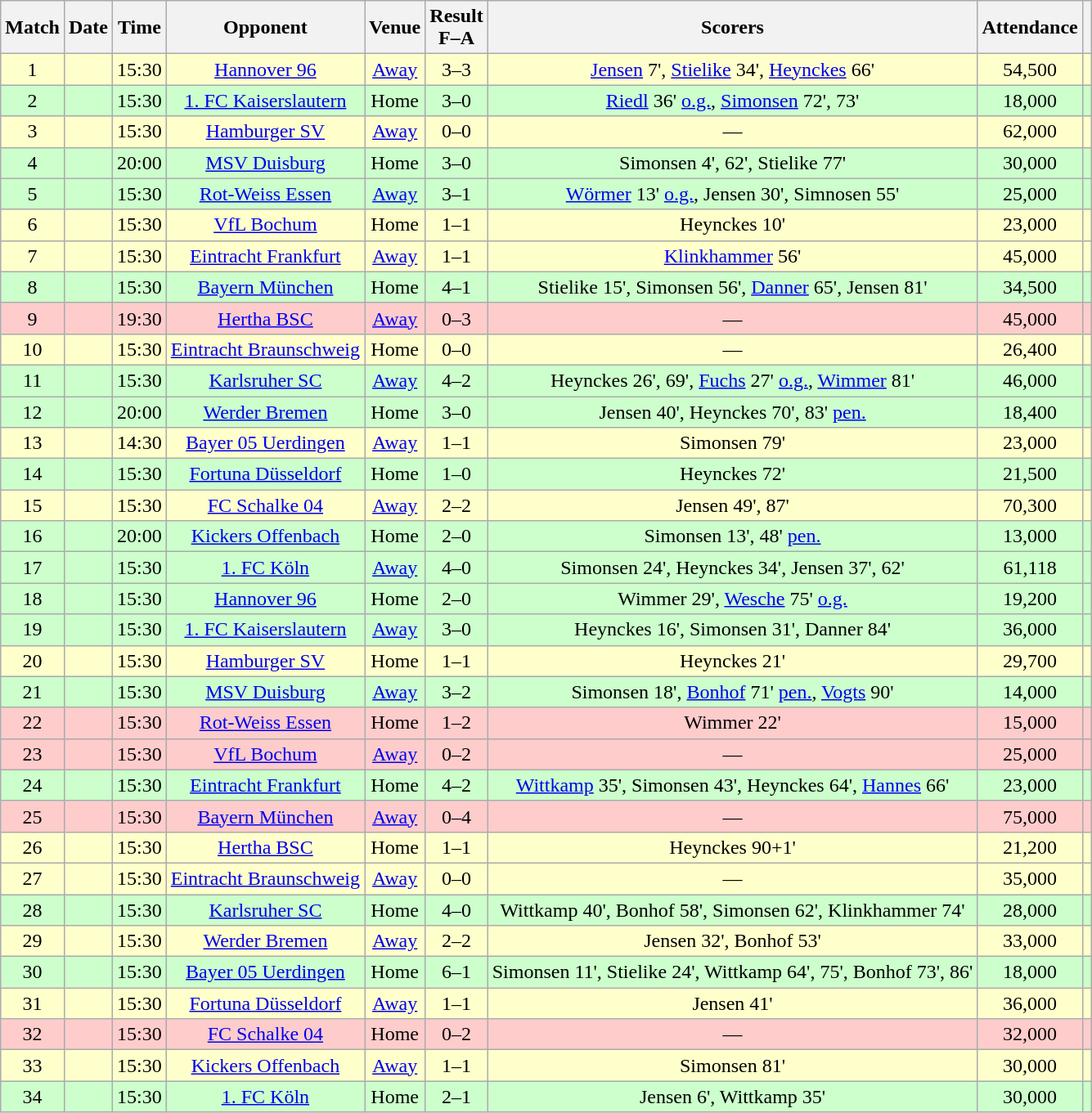<table class="wikitable sortable" style="text-align:center;">
<tr>
<th>Match</th>
<th>Date</th>
<th>Time</th>
<th>Opponent</th>
<th>Venue</th>
<th>Result<br>F–A</th>
<th class=unsortable>Scorers</th>
<th>Attendance</th>
<th class=unsortable></th>
</tr>
<tr bgcolor="#ffffcc">
<td>1</td>
<td></td>
<td>15:30</td>
<td><a href='#'>Hannover 96</a></td>
<td><a href='#'>Away</a></td>
<td>3–3</td>
<td><a href='#'>Jensen</a> 7', <a href='#'>Stielike</a> 34', <a href='#'>Heynckes</a> 66'</td>
<td>54,500</td>
<td></td>
</tr>
<tr bgcolor="#ccffcc">
<td>2</td>
<td></td>
<td>15:30</td>
<td><a href='#'>1. FC Kaiserslautern</a></td>
<td>Home</td>
<td>3–0</td>
<td><a href='#'>Riedl</a> 36' <a href='#'>o.g.</a>, <a href='#'>Simonsen</a> 72', 73'</td>
<td>18,000</td>
<td></td>
</tr>
<tr bgcolor="#ffffcc">
<td>3</td>
<td></td>
<td>15:30</td>
<td><a href='#'>Hamburger SV</a></td>
<td><a href='#'>Away</a></td>
<td>0–0</td>
<td>—</td>
<td>62,000</td>
<td></td>
</tr>
<tr bgcolor="#ccffcc">
<td>4</td>
<td></td>
<td>20:00</td>
<td><a href='#'>MSV Duisburg</a></td>
<td>Home</td>
<td>3–0</td>
<td>Simonsen 4', 62', Stielike 77'</td>
<td>30,000</td>
<td></td>
</tr>
<tr bgcolor="#ccffcc">
<td>5</td>
<td></td>
<td>15:30</td>
<td><a href='#'>Rot-Weiss Essen</a></td>
<td><a href='#'>Away</a></td>
<td>3–1</td>
<td><a href='#'>Wörmer</a> 13' <a href='#'>o.g.</a>, Jensen 30', Simnosen 55'</td>
<td>25,000</td>
<td></td>
</tr>
<tr bgcolor="#ffffcc">
<td>6</td>
<td></td>
<td>15:30</td>
<td><a href='#'>VfL Bochum</a></td>
<td>Home</td>
<td>1–1</td>
<td>Heynckes 10'</td>
<td>23,000</td>
<td></td>
</tr>
<tr bgcolor="#ffffcc">
<td>7</td>
<td></td>
<td>15:30</td>
<td><a href='#'>Eintracht Frankfurt</a></td>
<td><a href='#'>Away</a></td>
<td>1–1</td>
<td><a href='#'>Klinkhammer</a> 56'</td>
<td>45,000</td>
<td></td>
</tr>
<tr bgcolor="#ccffcc">
<td>8</td>
<td></td>
<td>15:30</td>
<td><a href='#'>Bayern München</a></td>
<td>Home</td>
<td>4–1</td>
<td>Stielike 15', Simonsen 56', <a href='#'>Danner</a> 65', Jensen 81'</td>
<td>34,500</td>
<td></td>
</tr>
<tr bgcolor="#ffcccc">
<td>9</td>
<td></td>
<td>19:30</td>
<td><a href='#'>Hertha BSC</a></td>
<td><a href='#'>Away</a></td>
<td>0–3</td>
<td>—</td>
<td>45,000</td>
<td></td>
</tr>
<tr bgcolor="#ffffcc">
<td>10</td>
<td></td>
<td>15:30</td>
<td><a href='#'>Eintracht Braunschweig</a></td>
<td>Home</td>
<td>0–0</td>
<td>—</td>
<td>26,400</td>
<td></td>
</tr>
<tr bgcolor="#ccffcc">
<td>11</td>
<td></td>
<td>15:30</td>
<td><a href='#'>Karlsruher SC</a></td>
<td><a href='#'>Away</a></td>
<td>4–2</td>
<td>Heynckes 26', 69', <a href='#'>Fuchs</a> 27' <a href='#'>o.g.</a>, <a href='#'>Wimmer</a> 81'</td>
<td>46,000</td>
<td></td>
</tr>
<tr bgcolor="#ccffcc">
<td>12</td>
<td></td>
<td>20:00</td>
<td><a href='#'>Werder Bremen</a></td>
<td>Home</td>
<td>3–0</td>
<td>Jensen 40', Heynckes 70', 83' <a href='#'>pen.</a></td>
<td>18,400</td>
<td></td>
</tr>
<tr bgcolor="#ffffcc">
<td>13</td>
<td></td>
<td>14:30</td>
<td><a href='#'>Bayer 05 Uerdingen</a></td>
<td><a href='#'>Away</a></td>
<td>1–1</td>
<td>Simonsen 79'</td>
<td>23,000</td>
<td></td>
</tr>
<tr bgcolor="#ccffcc">
<td>14</td>
<td></td>
<td>15:30</td>
<td><a href='#'>Fortuna Düsseldorf</a></td>
<td>Home</td>
<td>1–0</td>
<td>Heynckes 72'</td>
<td>21,500</td>
<td></td>
</tr>
<tr bgcolor="#ffffcc">
<td>15</td>
<td></td>
<td>15:30</td>
<td><a href='#'>FC Schalke 04</a></td>
<td><a href='#'>Away</a></td>
<td>2–2</td>
<td>Jensen 49', 87'</td>
<td>70,300</td>
<td></td>
</tr>
<tr bgcolor="#ccffcc">
<td>16</td>
<td></td>
<td>20:00</td>
<td><a href='#'>Kickers Offenbach</a></td>
<td>Home</td>
<td>2–0</td>
<td>Simonsen 13', 48' <a href='#'>pen.</a></td>
<td>13,000</td>
<td></td>
</tr>
<tr bgcolor="#ccffcc">
<td>17</td>
<td></td>
<td>15:30</td>
<td><a href='#'>1. FC Köln</a></td>
<td><a href='#'>Away</a></td>
<td>4–0</td>
<td>Simonsen 24', Heynckes 34', Jensen 37', 62'</td>
<td>61,118</td>
<td></td>
</tr>
<tr bgcolor="#ccffcc">
<td>18</td>
<td></td>
<td>15:30</td>
<td><a href='#'>Hannover 96</a></td>
<td>Home</td>
<td>2–0</td>
<td>Wimmer 29', <a href='#'>Wesche</a> 75' <a href='#'>o.g.</a></td>
<td>19,200</td>
<td></td>
</tr>
<tr bgcolor="#ccffcc">
<td>19</td>
<td></td>
<td>15:30</td>
<td><a href='#'>1. FC Kaiserslautern</a></td>
<td><a href='#'>Away</a></td>
<td>3–0</td>
<td>Heynckes 16', Simonsen 31', Danner 84'</td>
<td>36,000</td>
<td></td>
</tr>
<tr bgcolor="#ffffcc">
<td>20</td>
<td></td>
<td>15:30</td>
<td><a href='#'>Hamburger SV</a></td>
<td>Home</td>
<td>1–1</td>
<td>Heynckes 21'</td>
<td>29,700</td>
<td></td>
</tr>
<tr bgcolor="#ccffcc">
<td>21</td>
<td></td>
<td>15:30</td>
<td><a href='#'>MSV Duisburg</a></td>
<td><a href='#'>Away</a></td>
<td>3–2</td>
<td>Simonsen 18', <a href='#'>Bonhof</a> 71' <a href='#'>pen.</a>, <a href='#'>Vogts</a> 90'</td>
<td>14,000</td>
<td></td>
</tr>
<tr bgcolor="#ffcccc">
<td>22</td>
<td></td>
<td>15:30</td>
<td><a href='#'>Rot-Weiss Essen</a></td>
<td>Home</td>
<td>1–2</td>
<td>Wimmer 22'</td>
<td>15,000</td>
<td></td>
</tr>
<tr bgcolor="#ffcccc">
<td>23</td>
<td></td>
<td>15:30</td>
<td><a href='#'>VfL Bochum</a></td>
<td><a href='#'>Away</a></td>
<td>0–2</td>
<td>—</td>
<td>25,000</td>
<td></td>
</tr>
<tr bgcolor="#ccffcc">
<td>24</td>
<td></td>
<td>15:30</td>
<td><a href='#'>Eintracht Frankfurt</a></td>
<td>Home</td>
<td>4–2</td>
<td><a href='#'>Wittkamp</a> 35', Simonsen 43', Heynckes 64', <a href='#'>Hannes</a> 66'</td>
<td>23,000</td>
<td></td>
</tr>
<tr bgcolor="#ffcccc">
<td>25</td>
<td></td>
<td>15:30</td>
<td><a href='#'>Bayern München</a></td>
<td><a href='#'>Away</a></td>
<td>0–4</td>
<td>—</td>
<td>75,000</td>
<td></td>
</tr>
<tr bgcolor="#ffffcc">
<td>26</td>
<td></td>
<td>15:30</td>
<td><a href='#'>Hertha BSC</a></td>
<td>Home</td>
<td>1–1</td>
<td>Heynckes 90+1'</td>
<td>21,200</td>
<td></td>
</tr>
<tr bgcolor="#ffffcc">
<td>27</td>
<td></td>
<td>15:30</td>
<td><a href='#'>Eintracht Braunschweig</a></td>
<td><a href='#'>Away</a></td>
<td>0–0</td>
<td>—</td>
<td>35,000</td>
<td></td>
</tr>
<tr bgcolor="#ccffcc">
<td>28</td>
<td></td>
<td>15:30</td>
<td><a href='#'>Karlsruher SC</a></td>
<td>Home</td>
<td>4–0</td>
<td>Wittkamp 40', Bonhof 58', Simonsen 62', Klinkhammer 74'</td>
<td>28,000</td>
<td></td>
</tr>
<tr bgcolor="#ffffcc">
<td>29</td>
<td></td>
<td>15:30</td>
<td><a href='#'>Werder Bremen</a></td>
<td><a href='#'>Away</a></td>
<td>2–2</td>
<td>Jensen 32', Bonhof 53'</td>
<td>33,000</td>
<td></td>
</tr>
<tr bgcolor="#ccffcc">
<td>30</td>
<td></td>
<td>15:30</td>
<td><a href='#'>Bayer 05 Uerdingen</a></td>
<td>Home</td>
<td>6–1</td>
<td>Simonsen 11', Stielike 24', Wittkamp 64', 75', Bonhof 73', 86'</td>
<td>18,000</td>
<td></td>
</tr>
<tr bgcolor="#ffffcc">
<td>31</td>
<td></td>
<td>15:30</td>
<td><a href='#'>Fortuna Düsseldorf</a></td>
<td><a href='#'>Away</a></td>
<td>1–1</td>
<td>Jensen 41'</td>
<td>36,000</td>
<td></td>
</tr>
<tr bgcolor="#ffcccc">
<td>32</td>
<td></td>
<td>15:30</td>
<td><a href='#'>FC Schalke 04</a></td>
<td>Home</td>
<td>0–2</td>
<td>—</td>
<td>32,000</td>
<td></td>
</tr>
<tr bgcolor="#ffffcc">
<td>33</td>
<td></td>
<td>15:30</td>
<td><a href='#'>Kickers Offenbach</a></td>
<td><a href='#'>Away</a></td>
<td>1–1</td>
<td>Simonsen 81'</td>
<td>30,000</td>
<td></td>
</tr>
<tr bgcolor="#ccffcc">
<td>34</td>
<td></td>
<td>15:30</td>
<td><a href='#'>1. FC Köln</a></td>
<td>Home</td>
<td>2–1</td>
<td>Jensen 6', Wittkamp 35'</td>
<td>30,000</td>
<td></td>
</tr>
</table>
